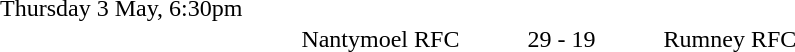<table style="width:70%;" cellspacing="1">
<tr>
<th width=35%></th>
<th width=15%></th>
<th></th>
</tr>
<tr>
<td>Thursday 3 May, 6:30pm</td>
</tr>
<tr>
<td align=right>Nantymoel RFC</td>
<td align=center>29 - 19</td>
<td>Rumney RFC</td>
</tr>
</table>
